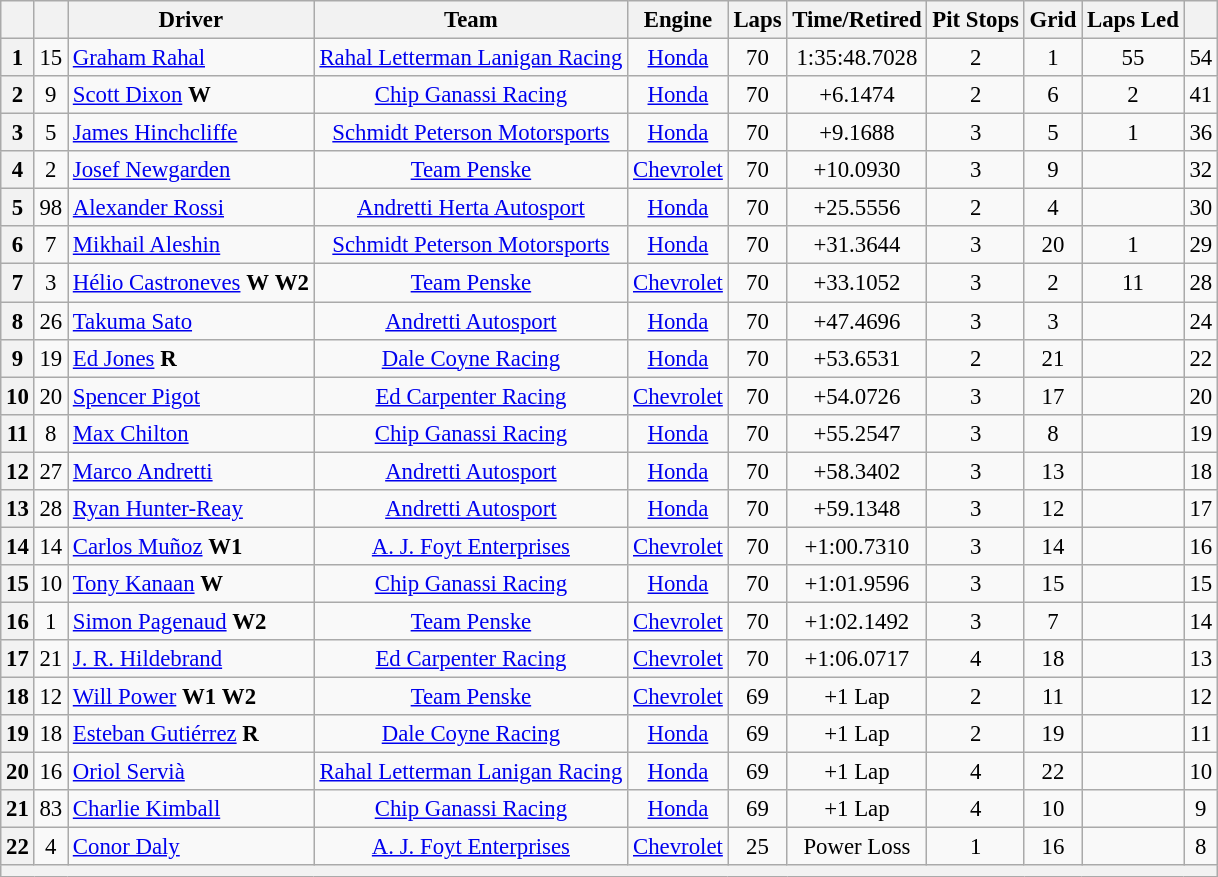<table class="wikitable" style="text-align:center; font-size: 95%;">
<tr>
<th></th>
<th></th>
<th>Driver</th>
<th>Team</th>
<th>Engine</th>
<th>Laps</th>
<th>Time/Retired</th>
<th>Pit Stops</th>
<th>Grid</th>
<th>Laps Led</th>
<th></th>
</tr>
<tr>
<th>1</th>
<td>15</td>
<td align="left"> <a href='#'>Graham Rahal</a></td>
<td><a href='#'>Rahal Letterman Lanigan Racing</a></td>
<td><a href='#'>Honda</a></td>
<td>70</td>
<td>1:35:48.7028</td>
<td>2</td>
<td>1</td>
<td>55</td>
<td>54</td>
</tr>
<tr>
<th>2</th>
<td>9</td>
<td align="left"> <a href='#'>Scott Dixon</a> <strong><span>W</span></strong></td>
<td><a href='#'>Chip Ganassi Racing</a></td>
<td><a href='#'>Honda</a></td>
<td>70</td>
<td>+6.1474</td>
<td>2</td>
<td>6</td>
<td>2</td>
<td>41</td>
</tr>
<tr>
<th>3</th>
<td>5</td>
<td align="left"> <a href='#'>James Hinchcliffe</a></td>
<td><a href='#'>Schmidt Peterson Motorsports</a></td>
<td><a href='#'>Honda</a></td>
<td>70</td>
<td>+9.1688</td>
<td>3</td>
<td>5</td>
<td>1</td>
<td>36</td>
</tr>
<tr>
<th>4</th>
<td>2</td>
<td align="left"> <a href='#'>Josef Newgarden</a></td>
<td><a href='#'>Team Penske</a></td>
<td><a href='#'>Chevrolet</a></td>
<td>70</td>
<td>+10.0930</td>
<td>3</td>
<td>9</td>
<td></td>
<td>32</td>
</tr>
<tr>
<th>5</th>
<td>98</td>
<td align="left"> <a href='#'>Alexander Rossi</a></td>
<td><a href='#'>Andretti Herta Autosport</a></td>
<td><a href='#'>Honda</a></td>
<td>70</td>
<td>+25.5556</td>
<td>2</td>
<td>4</td>
<td></td>
<td>30</td>
</tr>
<tr>
<th>6</th>
<td>7</td>
<td align="left"> <a href='#'>Mikhail Aleshin</a></td>
<td><a href='#'>Schmidt Peterson Motorsports</a></td>
<td><a href='#'>Honda</a></td>
<td>70</td>
<td>+31.3644</td>
<td>3</td>
<td>20</td>
<td>1</td>
<td>29</td>
</tr>
<tr>
<th>7</th>
<td>3</td>
<td align="left"> <a href='#'>Hélio Castroneves</a> <strong><span>W</span></strong> <strong><span>W2</span></strong></td>
<td><a href='#'>Team Penske</a></td>
<td><a href='#'>Chevrolet</a></td>
<td>70</td>
<td>+33.1052</td>
<td>3</td>
<td>2</td>
<td>11</td>
<td>28</td>
</tr>
<tr>
<th>8</th>
<td>26</td>
<td align="left"> <a href='#'>Takuma Sato</a></td>
<td><a href='#'>Andretti Autosport</a></td>
<td><a href='#'>Honda</a></td>
<td>70</td>
<td>+47.4696</td>
<td>3</td>
<td>3</td>
<td></td>
<td>24</td>
</tr>
<tr>
<th>9</th>
<td>19</td>
<td align="left"> <a href='#'>Ed Jones</a> <strong><span>R</span></strong></td>
<td><a href='#'>Dale Coyne Racing</a></td>
<td><a href='#'>Honda</a></td>
<td>70</td>
<td>+53.6531</td>
<td>2</td>
<td>21</td>
<td></td>
<td>22</td>
</tr>
<tr>
<th>10</th>
<td>20</td>
<td align="left"> <a href='#'>Spencer Pigot</a></td>
<td><a href='#'>Ed Carpenter Racing</a></td>
<td><a href='#'>Chevrolet</a></td>
<td>70</td>
<td>+54.0726</td>
<td>3</td>
<td>17</td>
<td></td>
<td>20</td>
</tr>
<tr>
<th>11</th>
<td>8</td>
<td align="left"> <a href='#'>Max Chilton</a></td>
<td><a href='#'>Chip Ganassi Racing</a></td>
<td><a href='#'>Honda</a></td>
<td>70</td>
<td>+55.2547</td>
<td>3</td>
<td>8</td>
<td></td>
<td>19</td>
</tr>
<tr>
<th>12</th>
<td>27</td>
<td align="left"> <a href='#'>Marco Andretti</a></td>
<td><a href='#'>Andretti Autosport</a></td>
<td><a href='#'>Honda</a></td>
<td>70</td>
<td>+58.3402</td>
<td>3</td>
<td>13</td>
<td></td>
<td>18</td>
</tr>
<tr>
<th>13</th>
<td>28</td>
<td align="left"> <a href='#'>Ryan Hunter-Reay</a></td>
<td><a href='#'>Andretti Autosport</a></td>
<td><a href='#'>Honda</a></td>
<td>70</td>
<td>+59.1348</td>
<td>3</td>
<td>12</td>
<td></td>
<td>17</td>
</tr>
<tr>
<th>14</th>
<td>14</td>
<td align="left"> <a href='#'>Carlos Muñoz</a>  <strong><span>W1</span></strong></td>
<td><a href='#'>A. J. Foyt Enterprises</a></td>
<td><a href='#'>Chevrolet</a></td>
<td>70</td>
<td>+1:00.7310</td>
<td>3</td>
<td>14</td>
<td></td>
<td>16</td>
</tr>
<tr>
<th>15</th>
<td>10</td>
<td align="left"> <a href='#'>Tony Kanaan</a> <strong><span>W</span></strong></td>
<td><a href='#'>Chip Ganassi Racing</a></td>
<td><a href='#'>Honda</a></td>
<td>70</td>
<td>+1:01.9596</td>
<td>3</td>
<td>15</td>
<td></td>
<td>15</td>
</tr>
<tr>
<th>16</th>
<td>1</td>
<td align="left"> <a href='#'>Simon Pagenaud</a>  <strong><span>W2</span></strong></td>
<td><a href='#'>Team Penske</a></td>
<td><a href='#'>Chevrolet</a></td>
<td>70</td>
<td>+1:02.1492</td>
<td>3</td>
<td>7</td>
<td></td>
<td>14</td>
</tr>
<tr>
<th>17</th>
<td>21</td>
<td align="left"> <a href='#'>J. R. Hildebrand</a></td>
<td><a href='#'>Ed Carpenter Racing</a></td>
<td><a href='#'>Chevrolet</a></td>
<td>70</td>
<td>+1:06.0717</td>
<td>4</td>
<td>18</td>
<td></td>
<td>13</td>
</tr>
<tr>
<th>18</th>
<td>12</td>
<td align="left"> <a href='#'>Will Power</a> <strong><span>W1</span></strong> <strong><span>W2</span></strong></td>
<td><a href='#'>Team Penske</a></td>
<td><a href='#'>Chevrolet</a></td>
<td>69</td>
<td>+1 Lap</td>
<td>2</td>
<td>11</td>
<td></td>
<td>12</td>
</tr>
<tr>
<th>19</th>
<td>18</td>
<td align="left"> <a href='#'>Esteban Gutiérrez</a> <strong><span>R</span></strong></td>
<td><a href='#'>Dale Coyne Racing</a></td>
<td><a href='#'>Honda</a></td>
<td>69</td>
<td>+1 Lap</td>
<td>2</td>
<td>19</td>
<td></td>
<td>11</td>
</tr>
<tr>
<th>20</th>
<td>16</td>
<td align="left"> <a href='#'>Oriol Servià</a></td>
<td><a href='#'>Rahal Letterman Lanigan Racing</a></td>
<td><a href='#'>Honda</a></td>
<td>69</td>
<td>+1 Lap</td>
<td>4</td>
<td>22</td>
<td></td>
<td>10</td>
</tr>
<tr>
<th>21</th>
<td>83</td>
<td align="left"> <a href='#'>Charlie Kimball</a></td>
<td><a href='#'>Chip Ganassi Racing</a></td>
<td><a href='#'>Honda</a></td>
<td>69</td>
<td>+1 Lap</td>
<td>4</td>
<td>10</td>
<td></td>
<td>9</td>
</tr>
<tr>
<th>22</th>
<td>4</td>
<td align="left"> <a href='#'>Conor Daly</a></td>
<td><a href='#'>A. J. Foyt Enterprises</a></td>
<td><a href='#'>Chevrolet</a></td>
<td>25</td>
<td>Power Loss</td>
<td>1</td>
<td>16</td>
<td></td>
<td>8</td>
</tr>
<tr>
<th colspan=11 align=center></th>
</tr>
</table>
